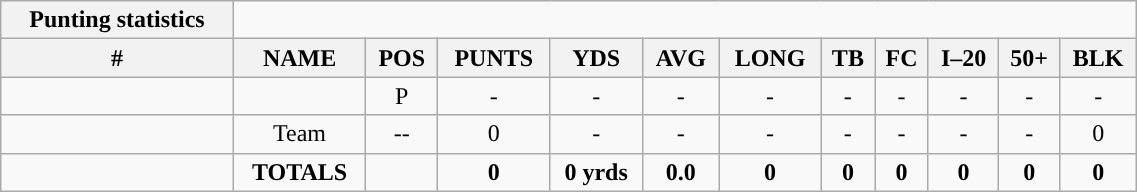<table class="wikitable collapsible collapsed" style="width:60%; text-align:center;">
<tr>
<th style="text-align:center; ">Punting statistics</th>
</tr>
<tr>
<th>#</th>
<th>NAME</th>
<th>POS</th>
<th>PUNTS</th>
<th>YDS</th>
<th>AVG</th>
<th>LONG</th>
<th>TB</th>
<th>FC</th>
<th>I–20</th>
<th>50+</th>
<th>BLK</th>
</tr>
<tr>
<td></td>
<td></td>
<td>P</td>
<td>-</td>
<td>-</td>
<td>-</td>
<td>-</td>
<td>-</td>
<td>-</td>
<td>-</td>
<td>-</td>
<td>-</td>
</tr>
<tr>
<td></td>
<td>Team</td>
<td>--</td>
<td>0</td>
<td>-</td>
<td>-</td>
<td>-</td>
<td>-</td>
<td>-</td>
<td>-</td>
<td>-</td>
<td>0</td>
</tr>
<tr>
<td></td>
<td><strong>TOTALS</strong></td>
<td></td>
<td><strong>0</strong></td>
<td><strong>0 yrds</strong></td>
<td><strong>0.0</strong></td>
<td><strong>0</strong></td>
<td><strong>0</strong></td>
<td><strong>0</strong></td>
<td><strong>0</strong></td>
<td><strong>0</strong></td>
<td><strong>0</strong></td>
</tr>
</table>
